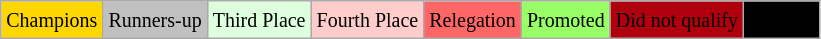<table class="wikitable">
<tr>
<td bgcolor=gold><small>Champions</small></td>
<td bgcolor=silver><small>Runners-up</small></td>
<td bgcolor="#DDFFDD"><small>Third Place</small></td>
<td bgcolor="#FFCCCC"><small>Fourth Place</small></td>
<td bgcolor="#FF6666"><small>Relegation</small></td>
<td bgcolor="#99FF66"><small>Promoted</small></td>
<td bgcolor="#Bronze"><small>Did not qualify</small></td>
<td bgcolor="#000000"><small><span>not held</span></small></td>
</tr>
</table>
